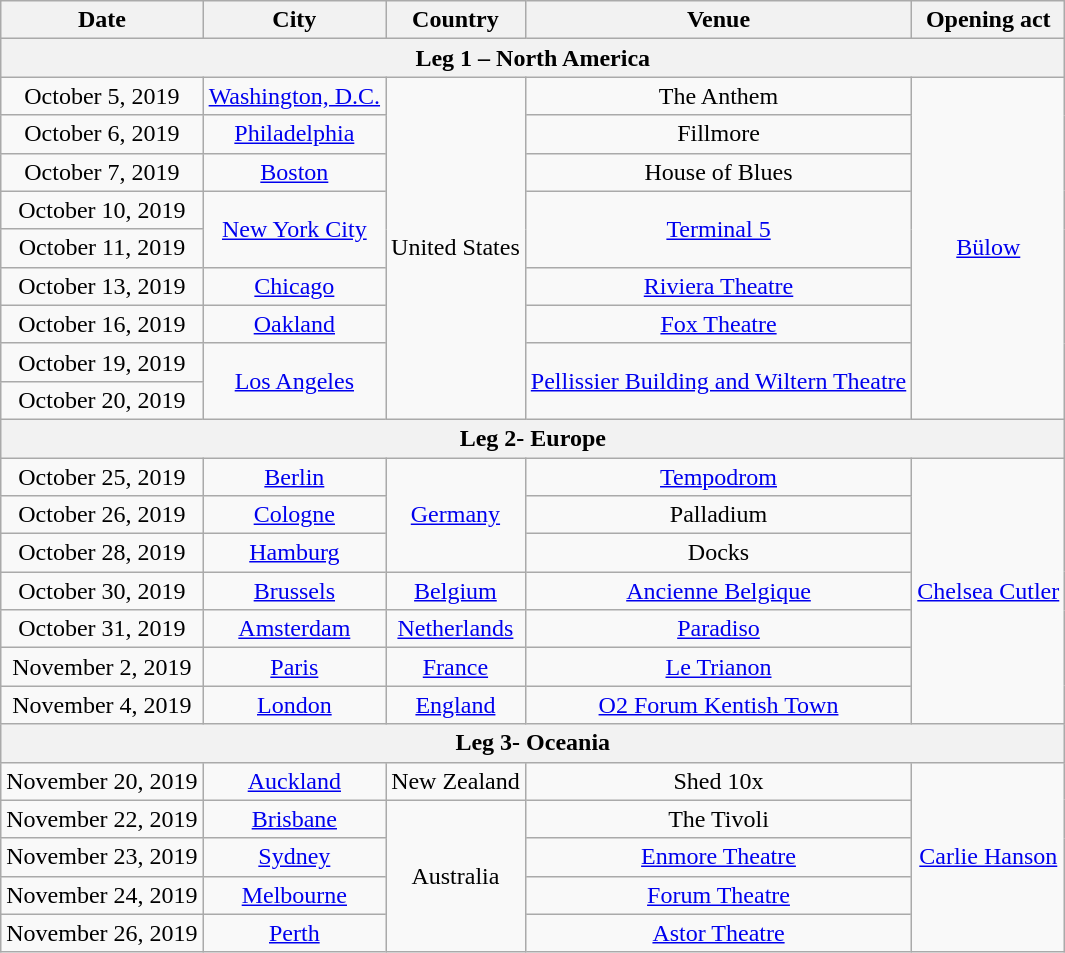<table class="wikitable" style="text-align:center;">
<tr>
<th>Date</th>
<th>City</th>
<th>Country</th>
<th>Venue</th>
<th>Opening act</th>
</tr>
<tr>
<th colspan="5">Leg 1 – North America</th>
</tr>
<tr>
<td>October 5, 2019</td>
<td><a href='#'>Washington, D.C.</a></td>
<td rowspan="9">United States</td>
<td>The Anthem</td>
<td rowspan="9"><a href='#'>Bülow</a></td>
</tr>
<tr>
<td>October 6, 2019</td>
<td><a href='#'>Philadelphia</a></td>
<td>Fillmore</td>
</tr>
<tr>
<td>October 7, 2019</td>
<td><a href='#'>Boston</a></td>
<td>House of Blues</td>
</tr>
<tr>
<td>October 10, 2019</td>
<td rowspan="2"><a href='#'>New York City</a></td>
<td rowspan="2"><a href='#'>Terminal 5</a></td>
</tr>
<tr>
<td>October 11, 2019</td>
</tr>
<tr>
<td>October 13, 2019</td>
<td><a href='#'>Chicago</a></td>
<td><a href='#'>Riviera Theatre</a></td>
</tr>
<tr>
<td>October 16, 2019</td>
<td><a href='#'>Oakland</a></td>
<td><a href='#'>Fox Theatre</a></td>
</tr>
<tr>
<td>October 19, 2019</td>
<td rowspan="2"><a href='#'>Los Angeles</a></td>
<td rowspan="2"><a href='#'>Pellissier Building and Wiltern Theatre</a></td>
</tr>
<tr>
<td>October 20, 2019</td>
</tr>
<tr>
<th colspan="5">Leg 2- Europe</th>
</tr>
<tr>
<td>October 25, 2019</td>
<td><a href='#'>Berlin</a></td>
<td rowspan="3"><a href='#'>Germany</a></td>
<td><a href='#'>Tempodrom</a></td>
<td rowspan="7"><a href='#'>Chelsea Cutler</a></td>
</tr>
<tr>
<td>October 26, 2019</td>
<td><a href='#'>Cologne</a></td>
<td>Palladium</td>
</tr>
<tr>
<td>October 28, 2019</td>
<td><a href='#'>Hamburg</a></td>
<td>Docks</td>
</tr>
<tr>
<td>October 30, 2019</td>
<td><a href='#'>Brussels</a></td>
<td><a href='#'>Belgium</a></td>
<td><a href='#'>Ancienne Belgique</a></td>
</tr>
<tr>
<td>October 31, 2019</td>
<td><a href='#'>Amsterdam</a></td>
<td><a href='#'>Netherlands</a></td>
<td><a href='#'>Paradiso</a></td>
</tr>
<tr>
<td>November 2, 2019</td>
<td><a href='#'>Paris</a></td>
<td><a href='#'>France</a></td>
<td><a href='#'>Le Trianon</a></td>
</tr>
<tr>
<td>November 4, 2019</td>
<td><a href='#'>London</a></td>
<td><a href='#'>England</a></td>
<td><a href='#'>O2 Forum Kentish Town</a></td>
</tr>
<tr>
<th colspan="5">Leg 3- Oceania</th>
</tr>
<tr>
<td>November 20, 2019</td>
<td><a href='#'>Auckland</a></td>
<td>New Zealand</td>
<td>Shed 10x</td>
<td rowspan="5"><a href='#'>Carlie Hanson</a></td>
</tr>
<tr>
<td>November 22, 2019</td>
<td><a href='#'>Brisbane</a></td>
<td rowspan="4">Australia</td>
<td>The Tivoli</td>
</tr>
<tr>
<td>November 23, 2019</td>
<td><a href='#'>Sydney</a></td>
<td><a href='#'>Enmore Theatre</a></td>
</tr>
<tr>
<td>November 24, 2019</td>
<td><a href='#'>Melbourne</a></td>
<td><a href='#'>Forum Theatre</a></td>
</tr>
<tr>
<td>November 26, 2019</td>
<td><a href='#'>Perth</a></td>
<td><a href='#'>Astor Theatre</a></td>
</tr>
</table>
